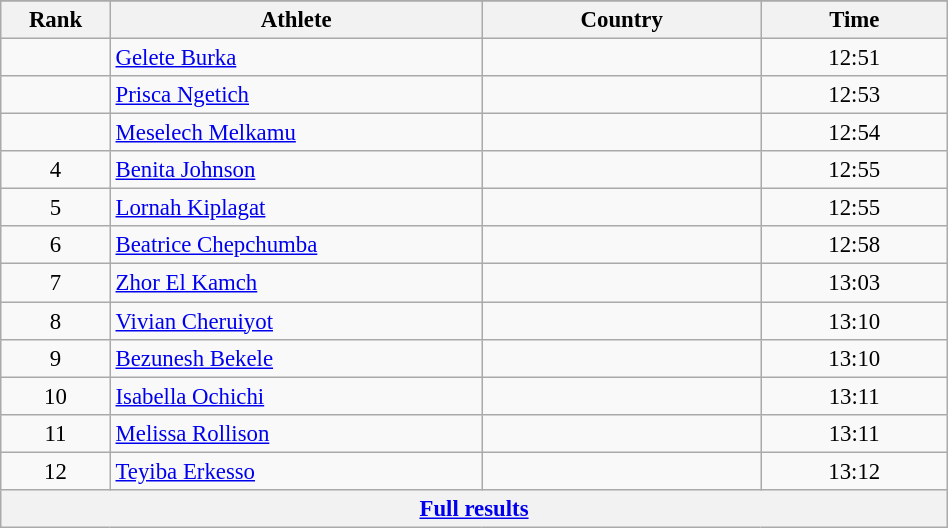<table class="wikitable sortable" style=" text-align:center; font-size:95%;" width="50%">
<tr>
</tr>
<tr>
<th width=5%>Rank</th>
<th width=20%>Athlete</th>
<th width=15%>Country</th>
<th width=10%>Time</th>
</tr>
<tr>
<td align=center></td>
<td align=left><a href='#'>Gelete Burka</a></td>
<td align=left></td>
<td>12:51</td>
</tr>
<tr>
<td align=center></td>
<td align=left><a href='#'>Prisca Ngetich</a></td>
<td align=left></td>
<td>12:53</td>
</tr>
<tr>
<td align=center></td>
<td align=left><a href='#'>Meselech Melkamu</a></td>
<td align=left></td>
<td>12:54</td>
</tr>
<tr>
<td align=center>4</td>
<td align=left><a href='#'>Benita Johnson</a></td>
<td align=left></td>
<td>12:55</td>
</tr>
<tr>
<td align=center>5</td>
<td align=left><a href='#'>Lornah Kiplagat</a></td>
<td align=left></td>
<td>12:55</td>
</tr>
<tr>
<td align=center>6</td>
<td align=left><a href='#'>Beatrice Chepchumba</a></td>
<td align=left></td>
<td>12:58</td>
</tr>
<tr>
<td align=center>7</td>
<td align=left><a href='#'>Zhor El Kamch</a></td>
<td align=left></td>
<td>13:03</td>
</tr>
<tr>
<td align=center>8</td>
<td align=left><a href='#'>Vivian Cheruiyot</a></td>
<td align=left></td>
<td>13:10</td>
</tr>
<tr>
<td align=center>9</td>
<td align=left><a href='#'>Bezunesh Bekele</a></td>
<td align=left></td>
<td>13:10</td>
</tr>
<tr>
<td align=center>10</td>
<td align=left><a href='#'>Isabella Ochichi</a></td>
<td align=left></td>
<td>13:11</td>
</tr>
<tr>
<td align=center>11</td>
<td align=left><a href='#'>Melissa Rollison</a></td>
<td align=left></td>
<td>13:11</td>
</tr>
<tr>
<td align=center>12</td>
<td align=left><a href='#'>Teyiba Erkesso</a></td>
<td align=left></td>
<td>13:12</td>
</tr>
<tr class="sortbottom">
<th colspan=4 align=center><a href='#'>Full results</a></th>
</tr>
</table>
